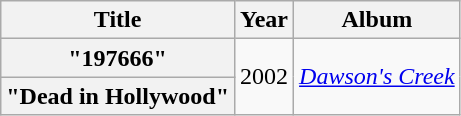<table class="wikitable plainrowheaders">
<tr>
<th>Title</th>
<th>Year</th>
<th>Album</th>
</tr>
<tr>
<th scope="row">"197666"</th>
<td rowspan="2">2002</td>
<td rowspan="2"><em><a href='#'>Dawson's Creek</a></em></td>
</tr>
<tr>
<th scope="row">"Dead in Hollywood"</th>
</tr>
</table>
